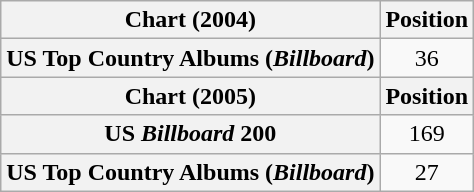<table class="wikitable plainrowheaders" style="text-align:center">
<tr>
<th scope="col">Chart (2004)</th>
<th scope="col">Position</th>
</tr>
<tr>
<th scope="row">US Top Country Albums (<em>Billboard</em>)</th>
<td>36</td>
</tr>
<tr>
<th scope="col">Chart (2005)</th>
<th scope="col">Position</th>
</tr>
<tr>
<th scope="row">US <em>Billboard</em> 200</th>
<td>169</td>
</tr>
<tr>
<th scope="row">US Top Country Albums (<em>Billboard</em>)</th>
<td>27</td>
</tr>
</table>
